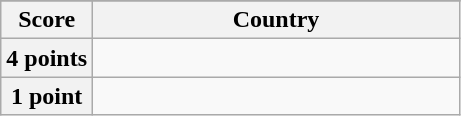<table class="wikitable">
<tr>
</tr>
<tr>
<th scope="col" width=20%>Score</th>
<th scope="col">Country</th>
</tr>
<tr>
<th scope="row">4 points</th>
<td></td>
</tr>
<tr>
<th scope="row">1 point</th>
<td></td>
</tr>
</table>
